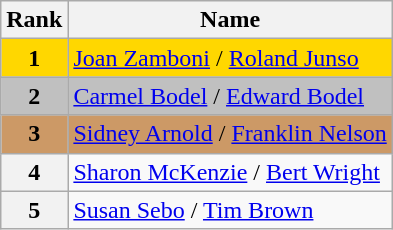<table class="wikitable">
<tr>
<th>Rank</th>
<th>Name</th>
</tr>
<tr bgcolor="gold">
<td align="center"><strong>1</strong></td>
<td><a href='#'>Joan Zamboni</a> / <a href='#'>Roland Junso</a></td>
</tr>
<tr bgcolor="silver">
<td align="center"><strong>2</strong></td>
<td><a href='#'>Carmel Bodel</a> / <a href='#'>Edward Bodel</a></td>
</tr>
<tr bgcolor="cc9966">
<td align="center"><strong>3</strong></td>
<td><a href='#'>Sidney Arnold</a> / <a href='#'>Franklin Nelson</a></td>
</tr>
<tr>
<th>4</th>
<td><a href='#'>Sharon McKenzie</a> / <a href='#'>Bert Wright</a></td>
</tr>
<tr>
<th>5</th>
<td><a href='#'>Susan Sebo</a> / <a href='#'>Tim Brown</a></td>
</tr>
</table>
